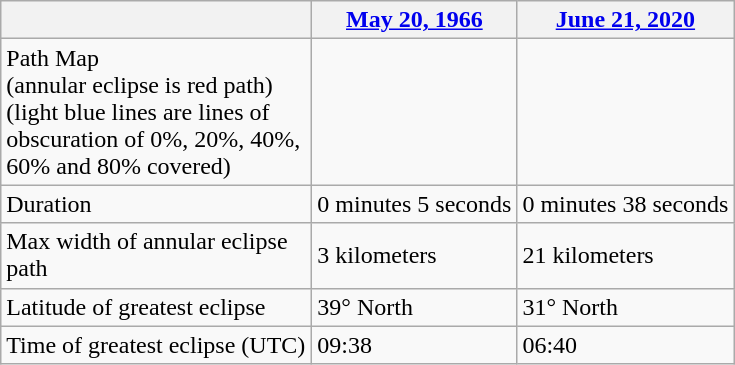<table class="wikitable">
<tr align=center>
<th width="200px"></th>
<th><a href='#'>May 20, 1966</a></th>
<th><a href='#'>June 21, 2020</a></th>
</tr>
<tr>
<td>Path Map <br>(annular eclipse is red path)<br>(light blue lines are lines of obscuration of 0%, 20%, 40%, 60% and 80% covered)</td>
<td></td>
<td></td>
</tr>
<tr>
<td>Duration</td>
<td>0 minutes 5 seconds</td>
<td>0 minutes 38 seconds</td>
</tr>
<tr>
<td>Max width of annular eclipse path</td>
<td>3 kilometers</td>
<td>21 kilometers</td>
</tr>
<tr>
<td>Latitude of greatest eclipse</td>
<td>39° North</td>
<td>31° North</td>
</tr>
<tr>
<td>Time of greatest eclipse (UTC)</td>
<td>09:38</td>
<td>06:40</td>
</tr>
</table>
